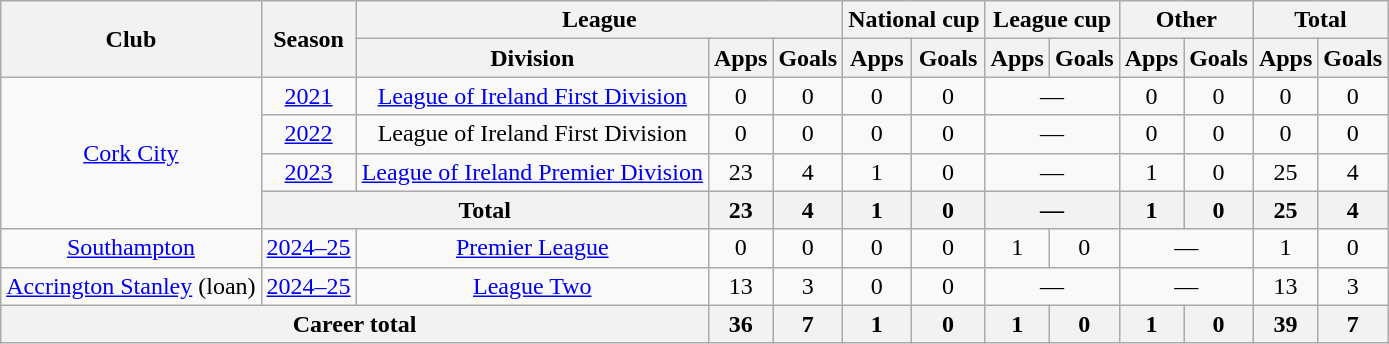<table class=wikitable style=text-align:center>
<tr>
<th rowspan=2>Club</th>
<th rowspan=2>Season</th>
<th colspan=3>League</th>
<th colspan=2>National cup</th>
<th colspan=2>League cup</th>
<th colspan=2>Other</th>
<th colspan=2>Total</th>
</tr>
<tr>
<th>Division</th>
<th>Apps</th>
<th>Goals</th>
<th>Apps</th>
<th>Goals</th>
<th>Apps</th>
<th>Goals</th>
<th>Apps</th>
<th>Goals</th>
<th>Apps</th>
<th>Goals</th>
</tr>
<tr>
<td rowspan="4"><a href='#'>Cork City</a></td>
<td><a href='#'>2021</a></td>
<td><a href='#'>League of Ireland First Division</a></td>
<td>0</td>
<td>0</td>
<td>0</td>
<td>0</td>
<td colspan="2">—</td>
<td>0</td>
<td>0</td>
<td>0</td>
<td>0</td>
</tr>
<tr>
<td><a href='#'>2022</a></td>
<td>League of Ireland First Division</td>
<td>0</td>
<td>0</td>
<td>0</td>
<td>0</td>
<td colspan="2">—</td>
<td>0</td>
<td>0</td>
<td>0</td>
<td>0</td>
</tr>
<tr>
<td><a href='#'>2023</a></td>
<td><a href='#'>League of Ireland Premier Division</a></td>
<td>23</td>
<td>4</td>
<td>1</td>
<td>0</td>
<td colspan="2">—</td>
<td>1</td>
<td>0</td>
<td>25</td>
<td>4</td>
</tr>
<tr>
<th colspan="2">Total</th>
<th>23</th>
<th>4</th>
<th>1</th>
<th>0</th>
<th colspan="2">—</th>
<th>1</th>
<th>0</th>
<th>25</th>
<th>4</th>
</tr>
<tr>
<td><a href='#'>Southampton</a></td>
<td><a href='#'>2024–25</a></td>
<td><a href='#'>Premier League</a></td>
<td>0</td>
<td>0</td>
<td>0</td>
<td>0</td>
<td>1</td>
<td>0</td>
<td colspan="2">—</td>
<td>1</td>
<td>0</td>
</tr>
<tr>
<td><a href='#'>Accrington Stanley</a> (loan)</td>
<td><a href='#'>2024–25</a></td>
<td><a href='#'>League Two</a></td>
<td>13</td>
<td>3</td>
<td>0</td>
<td>0</td>
<td colspan="2">—</td>
<td colspan="2">—</td>
<td>13</td>
<td>3</td>
</tr>
<tr>
<th colspan="3">Career total</th>
<th>36</th>
<th>7</th>
<th>1</th>
<th>0</th>
<th>1</th>
<th>0</th>
<th>1</th>
<th>0</th>
<th>39</th>
<th>7</th>
</tr>
</table>
